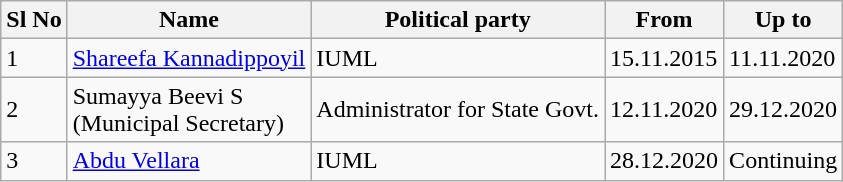<table class="wikitable">
<tr>
<th>Sl No</th>
<th>Name</th>
<th>Political party</th>
<th>From</th>
<th>Up to</th>
</tr>
<tr>
<td>1</td>
<td><a href='#'>Shareefa Kannadippoyil</a></td>
<td>IUML</td>
<td>15.11.2015</td>
<td>11.11.2020</td>
</tr>
<tr>
<td>2</td>
<td>Sumayya Beevi S<br>(Municipal Secretary)</td>
<td>Administrator for State Govt.</td>
<td>12.11.2020</td>
<td>29.12.2020</td>
</tr>
<tr>
<td>3</td>
<td><a href='#'>Abdu Vellara</a></td>
<td>IUML</td>
<td>28.12.2020</td>
<td>Continuing</td>
</tr>
</table>
